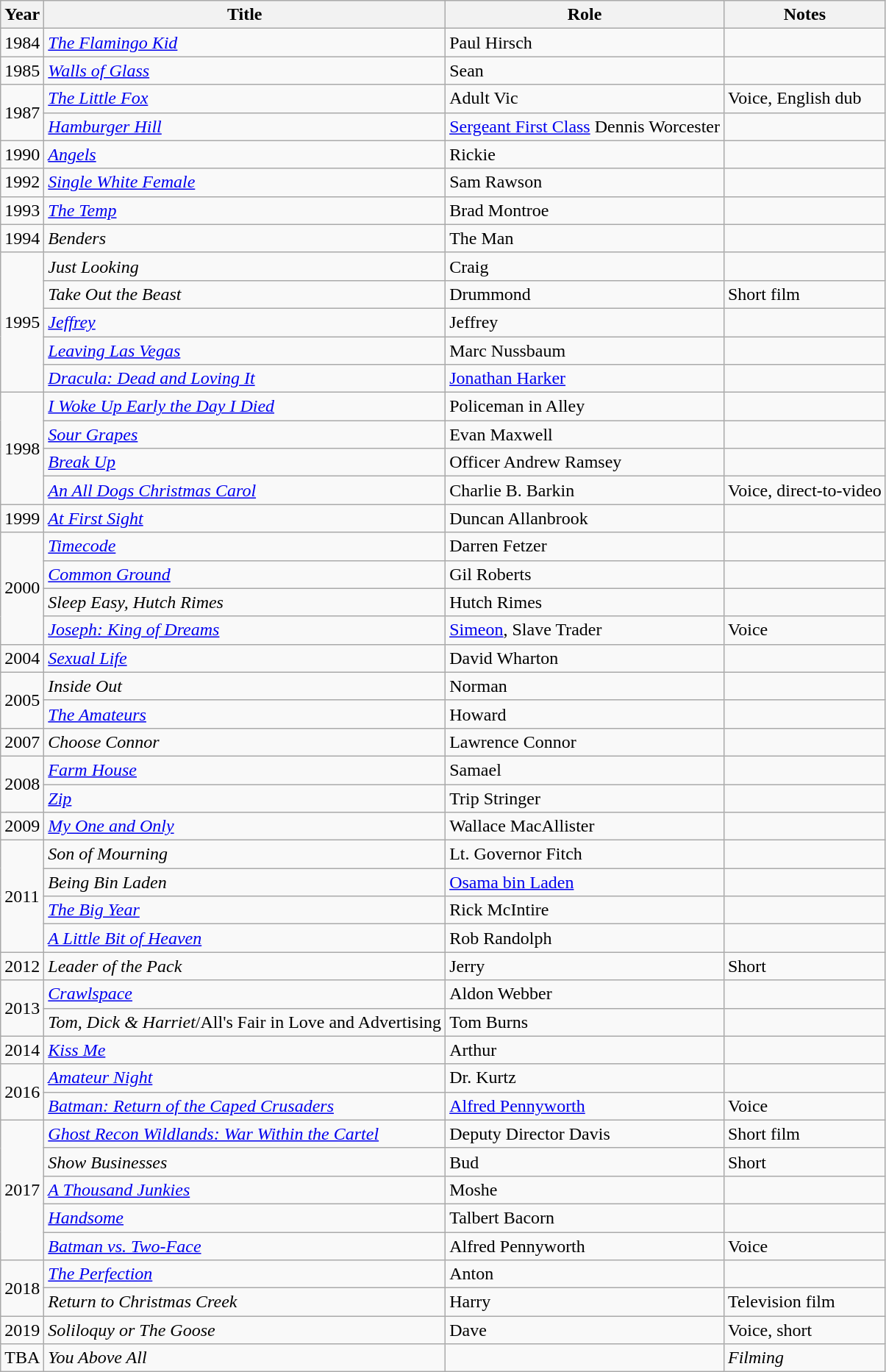<table class="wikitable sortable">
<tr>
<th>Year</th>
<th>Title</th>
<th>Role</th>
<th>Notes</th>
</tr>
<tr>
<td>1984</td>
<td><em><a href='#'>The Flamingo Kid</a></em></td>
<td>Paul Hirsch</td>
<td></td>
</tr>
<tr>
<td>1985</td>
<td><em><a href='#'>Walls of Glass</a></em></td>
<td>Sean</td>
<td></td>
</tr>
<tr>
<td rowspan="2">1987</td>
<td><em><a href='#'>The Little Fox</a></em></td>
<td>Adult Vic</td>
<td>Voice, English dub</td>
</tr>
<tr>
<td><em><a href='#'>Hamburger Hill</a></em></td>
<td><a href='#'>Sergeant First Class</a> Dennis Worcester</td>
<td></td>
</tr>
<tr>
<td>1990</td>
<td><em><a href='#'>Angels</a></em></td>
<td>Rickie</td>
<td></td>
</tr>
<tr>
<td>1992</td>
<td><em><a href='#'>Single White Female</a></em></td>
<td>Sam Rawson</td>
<td></td>
</tr>
<tr>
<td>1993</td>
<td><em><a href='#'>The Temp</a></em></td>
<td>Brad Montroe</td>
<td></td>
</tr>
<tr>
<td>1994</td>
<td><em>Benders</em></td>
<td>The Man</td>
<td></td>
</tr>
<tr>
<td rowspan="5">1995</td>
<td><em>Just Looking</em></td>
<td>Craig</td>
<td></td>
</tr>
<tr>
<td><em>Take Out the Beast</em></td>
<td>Drummond</td>
<td>Short film</td>
</tr>
<tr>
<td><em><a href='#'>Jeffrey</a></em></td>
<td>Jeffrey</td>
<td></td>
</tr>
<tr>
<td><em><a href='#'>Leaving Las Vegas</a></em></td>
<td>Marc Nussbaum</td>
<td></td>
</tr>
<tr>
<td><em><a href='#'>Dracula: Dead and Loving It</a></em></td>
<td><a href='#'>Jonathan Harker</a></td>
<td></td>
</tr>
<tr>
<td rowspan="4">1998</td>
<td><em><a href='#'>I Woke Up Early the Day I Died</a></em></td>
<td>Policeman in Alley</td>
<td></td>
</tr>
<tr>
<td><em><a href='#'>Sour Grapes</a></em></td>
<td>Evan Maxwell</td>
<td></td>
</tr>
<tr>
<td><em><a href='#'>Break Up</a></em></td>
<td>Officer Andrew Ramsey</td>
<td></td>
</tr>
<tr>
<td><em><a href='#'>An All Dogs Christmas Carol</a></em></td>
<td>Charlie B. Barkin</td>
<td>Voice, direct-to-video</td>
</tr>
<tr>
<td>1999</td>
<td><em><a href='#'>At First Sight</a></em></td>
<td>Duncan Allanbrook</td>
<td></td>
</tr>
<tr>
<td rowspan="4">2000</td>
<td><em><a href='#'>Timecode</a></em></td>
<td>Darren Fetzer</td>
<td></td>
</tr>
<tr>
<td><em><a href='#'>Common Ground</a></em></td>
<td>Gil Roberts</td>
<td></td>
</tr>
<tr>
<td><em>Sleep Easy, Hutch Rimes</em></td>
<td>Hutch Rimes</td>
<td></td>
</tr>
<tr>
<td><em><a href='#'>Joseph: King of Dreams</a></em></td>
<td><a href='#'>Simeon</a>, Slave Trader</td>
<td>Voice</td>
</tr>
<tr>
<td>2004</td>
<td><em><a href='#'>Sexual Life</a></em></td>
<td>David Wharton</td>
<td></td>
</tr>
<tr>
<td rowspan="2">2005</td>
<td><em>Inside Out</em></td>
<td>Norman</td>
<td></td>
</tr>
<tr>
<td><em><a href='#'>The Amateurs</a></em></td>
<td>Howard</td>
<td></td>
</tr>
<tr>
<td>2007</td>
<td><em>Choose Connor</em></td>
<td>Lawrence Connor</td>
<td></td>
</tr>
<tr>
<td rowspan="2">2008</td>
<td><em><a href='#'>Farm House</a></em></td>
<td>Samael</td>
<td></td>
</tr>
<tr>
<td><em><a href='#'>Zip</a></em></td>
<td>Trip Stringer</td>
<td></td>
</tr>
<tr>
<td>2009</td>
<td><em><a href='#'>My One and Only</a></em></td>
<td>Wallace MacAllister</td>
<td></td>
</tr>
<tr>
<td rowspan="4">2011</td>
<td><em>Son of Mourning</em></td>
<td>Lt. Governor Fitch</td>
<td></td>
</tr>
<tr>
<td><em>Being Bin Laden</em></td>
<td><a href='#'>Osama bin Laden</a></td>
<td></td>
</tr>
<tr>
<td><em><a href='#'>The Big Year</a></em></td>
<td>Rick McIntire</td>
<td></td>
</tr>
<tr>
<td><em><a href='#'>A Little Bit of Heaven</a></em></td>
<td>Rob Randolph</td>
<td></td>
</tr>
<tr>
<td>2012</td>
<td><em>Leader of the Pack</em></td>
<td>Jerry</td>
<td>Short</td>
</tr>
<tr>
<td rowspan="2">2013</td>
<td><em><a href='#'>Crawlspace</a></em></td>
<td>Aldon Webber</td>
<td></td>
</tr>
<tr>
<td><em>Tom, Dick & Harriet</em>/All's Fair in Love and Advertising</td>
<td>Tom Burns</td>
<td></td>
</tr>
<tr>
<td>2014</td>
<td><em><a href='#'>Kiss Me</a></em></td>
<td>Arthur</td>
<td></td>
</tr>
<tr>
<td rowspan="2">2016</td>
<td><em><a href='#'>Amateur Night</a></em></td>
<td>Dr. Kurtz</td>
<td></td>
</tr>
<tr>
<td><em><a href='#'>Batman: Return of the Caped Crusaders</a></em></td>
<td><a href='#'>Alfred Pennyworth</a></td>
<td>Voice</td>
</tr>
<tr>
<td rowspan="5">2017</td>
<td><em><a href='#'>Ghost Recon Wildlands: War Within the Cartel</a></em></td>
<td>Deputy Director Davis</td>
<td>Short film</td>
</tr>
<tr>
<td><em>Show Businesses</em></td>
<td>Bud</td>
<td>Short</td>
</tr>
<tr>
<td><em><a href='#'>A Thousand Junkies</a></em></td>
<td>Moshe</td>
<td></td>
</tr>
<tr>
<td><em><a href='#'>Handsome</a></em></td>
<td>Talbert Bacorn</td>
<td></td>
</tr>
<tr>
<td><em><a href='#'>Batman vs. Two-Face</a></em></td>
<td>Alfred Pennyworth</td>
<td>Voice</td>
</tr>
<tr>
<td rowspan="2">2018</td>
<td><em><a href='#'>The Perfection</a></em></td>
<td>Anton</td>
<td></td>
</tr>
<tr>
<td><em>Return to Christmas Creek</em></td>
<td>Harry</td>
<td>Television film</td>
</tr>
<tr>
<td>2019</td>
<td><em>Soliloquy or The Goose</em></td>
<td>Dave</td>
<td>Voice, short</td>
</tr>
<tr>
<td>TBA</td>
<td><em>You Above All</em></td>
<td></td>
<td><em>Filming</em></td>
</tr>
</table>
